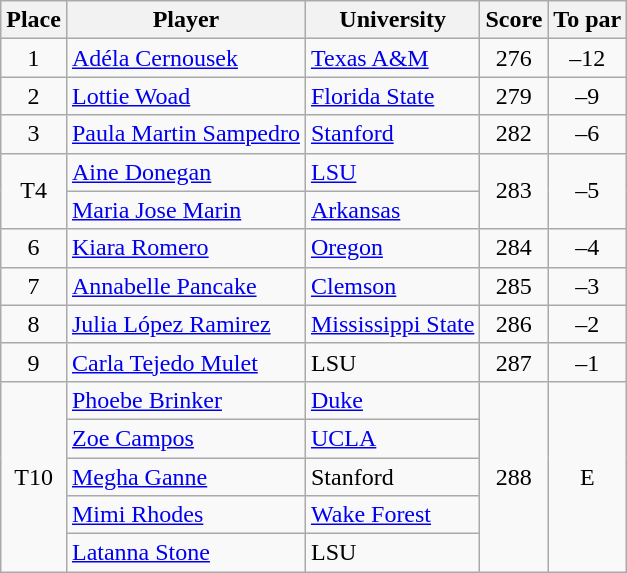<table class="wikitable">
<tr>
<th>Place</th>
<th>Player</th>
<th>University</th>
<th>Score</th>
<th>To par</th>
</tr>
<tr>
<td align=center>1</td>
<td><a href='#'>Adéla Cernousek</a></td>
<td><a href='#'>Texas A&M</a></td>
<td align=center>276</td>
<td align=center>–12</td>
</tr>
<tr>
<td align=center>2</td>
<td><a href='#'>Lottie Woad</a></td>
<td><a href='#'>Florida State</a></td>
<td align=center>279</td>
<td align=center>–9</td>
</tr>
<tr>
<td align=center>3</td>
<td><a href='#'>Paula Martin Sampedro</a></td>
<td><a href='#'>Stanford</a></td>
<td align=center>282</td>
<td align=center>–6</td>
</tr>
<tr>
<td rowspan=2 align=center>T4</td>
<td><a href='#'>Aine Donegan</a></td>
<td><a href='#'>LSU</a></td>
<td rowspan="2" align=center>283</td>
<td rowspan="2" align=center>–5</td>
</tr>
<tr>
<td><a href='#'>Maria Jose Marin</a></td>
<td><a href='#'>Arkansas</a></td>
</tr>
<tr>
<td align=center>6</td>
<td><a href='#'>Kiara Romero</a></td>
<td><a href='#'>Oregon</a></td>
<td align=center>284</td>
<td align=center>–4</td>
</tr>
<tr>
<td align=center>7</td>
<td><a href='#'>Annabelle Pancake</a></td>
<td><a href='#'>Clemson</a></td>
<td align=center>285</td>
<td align=center>–3</td>
</tr>
<tr>
<td align=center>8</td>
<td><a href='#'>Julia López Ramirez</a></td>
<td><a href='#'>Mississippi State</a></td>
<td align=center>286</td>
<td align=center>–2</td>
</tr>
<tr>
<td align=center>9</td>
<td><a href='#'>Carla Tejedo Mulet</a></td>
<td>LSU</td>
<td align=center>287</td>
<td align=center>–1</td>
</tr>
<tr>
<td rowspan=5 align=center>T10</td>
<td><a href='#'>Phoebe Brinker</a></td>
<td><a href='#'>Duke</a></td>
<td rowspan="5" align=center>288</td>
<td rowspan="5" align=center>E</td>
</tr>
<tr>
<td><a href='#'>Zoe Campos</a></td>
<td><a href='#'>UCLA</a></td>
</tr>
<tr>
<td><a href='#'>Megha Ganne</a></td>
<td>Stanford</td>
</tr>
<tr>
<td><a href='#'>Mimi Rhodes</a></td>
<td><a href='#'>Wake Forest</a></td>
</tr>
<tr>
<td><a href='#'>Latanna Stone</a></td>
<td>LSU</td>
</tr>
</table>
